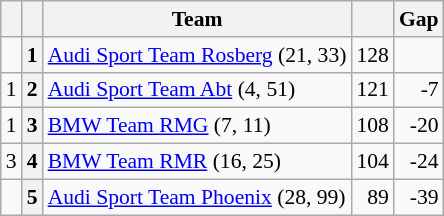<table class="wikitable" style="font-size: 90%;">
<tr>
<th></th>
<th></th>
<th>Team</th>
<th></th>
<th>Gap</th>
</tr>
<tr>
<td align="left"></td>
<th>1</th>
<td> <a href='#'>Audi Sport Team Rosberg</a> (21, 33)</td>
<td align="right">128</td>
<td align="right"></td>
</tr>
<tr>
<td align="left"> 1</td>
<th>2</th>
<td> <a href='#'>Audi Sport Team Abt</a> (4, 51)</td>
<td align="right">121</td>
<td align="right">-7</td>
</tr>
<tr>
<td align="left"> 1</td>
<th>3</th>
<td> <a href='#'>BMW Team RMG</a> (7, 11)</td>
<td align="right">108</td>
<td align="right">-20</td>
</tr>
<tr>
<td align="left"> 3</td>
<th>4</th>
<td> <a href='#'>BMW Team RMR</a> (16, 25)</td>
<td align="right">104</td>
<td align="right">-24</td>
</tr>
<tr>
<td align="left"></td>
<th>5</th>
<td> <a href='#'>Audi Sport Team Phoenix</a> (28, 99)</td>
<td align="right">89</td>
<td align="right">-39</td>
</tr>
</table>
